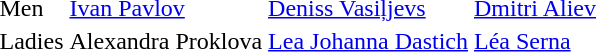<table>
<tr>
<td>Men</td>
<td> <a href='#'>Ivan Pavlov</a></td>
<td> <a href='#'>Deniss Vasiļjevs</a></td>
<td> <a href='#'>Dmitri Aliev</a></td>
</tr>
<tr>
<td>Ladies</td>
<td> Alexandra Proklova</td>
<td> <a href='#'>Lea Johanna Dastich</a></td>
<td> <a href='#'>Léa Serna</a></td>
</tr>
</table>
